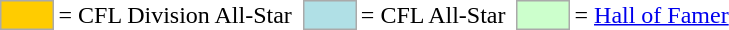<table>
<tr>
<td style="background-color:#FFCC00; border:1px solid #aaaaaa; width:2em;"></td>
<td>= CFL Division All-Star</td>
<td></td>
<td style="background-color:#B0E0E6; border:1px solid #aaaaaa; width:2em;"></td>
<td>= CFL All-Star</td>
<td></td>
<td style="background-color:#CCFFCC; border:1px solid #aaaaaa; width:2em;"></td>
<td>= <a href='#'>Hall of Famer</a></td>
</tr>
</table>
